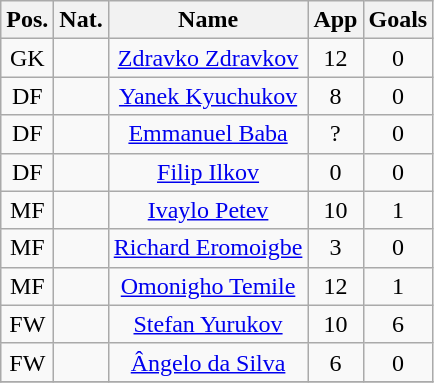<table class="wikitable" style="text-align: center;">
<tr>
<th>Pos.</th>
<th>Nat.</th>
<th>Name</th>
<th>App</th>
<th>Goals</th>
</tr>
<tr>
<td>GK</td>
<td></td>
<td><a href='#'>Zdravko Zdravkov</a></td>
<td>12</td>
<td>0</td>
</tr>
<tr>
<td>DF</td>
<td></td>
<td><a href='#'>Yanek Kyuchukov</a></td>
<td>8</td>
<td>0</td>
</tr>
<tr>
<td>DF</td>
<td></td>
<td><a href='#'>Emmanuel Baba</a></td>
<td>?</td>
<td>0</td>
</tr>
<tr>
<td>DF</td>
<td></td>
<td><a href='#'>Filip Ilkov</a></td>
<td>0</td>
<td>0</td>
</tr>
<tr>
<td>MF</td>
<td></td>
<td><a href='#'>Ivaylo Petev</a></td>
<td>10</td>
<td>1</td>
</tr>
<tr>
<td>MF</td>
<td></td>
<td><a href='#'>Richard Eromoigbe</a></td>
<td>3</td>
<td>0</td>
</tr>
<tr>
<td>MF</td>
<td></td>
<td><a href='#'>Omonigho Temile</a></td>
<td>12</td>
<td>1</td>
</tr>
<tr>
<td>FW</td>
<td></td>
<td><a href='#'>Stefan Yurukov</a></td>
<td>10</td>
<td>6</td>
</tr>
<tr>
<td>FW</td>
<td></td>
<td><a href='#'>Ângelo da Silva</a></td>
<td>6</td>
<td>0</td>
</tr>
<tr>
</tr>
</table>
